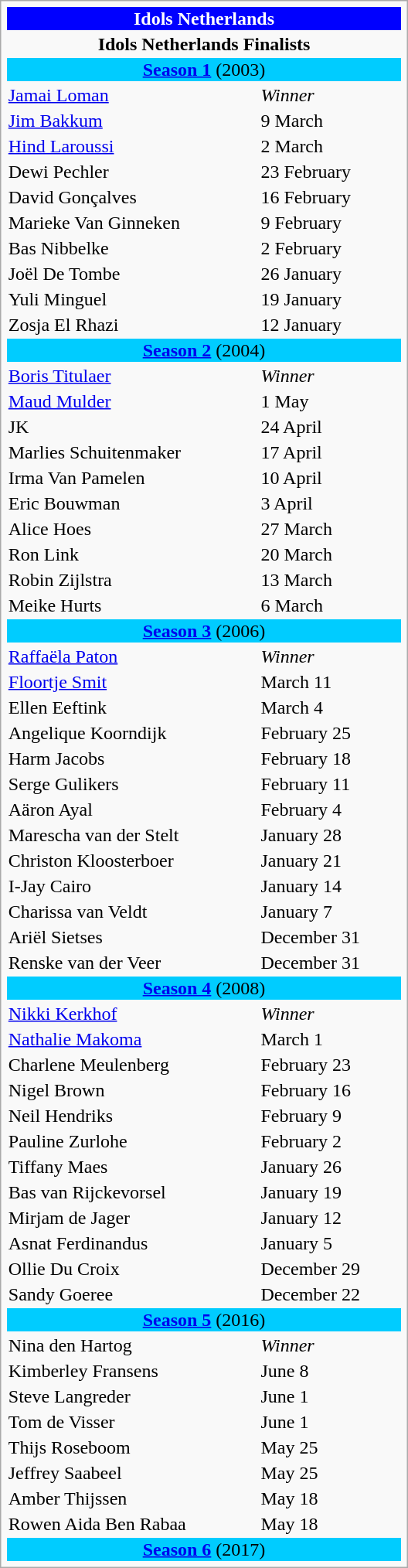<table class="infobox" style="width:22em">
<tr>
<th colspan=2 style="background:#0000FF; color:white; text-align:center;">Idols Netherlands</th>
</tr>
<tr>
<td colspan=2 style="text-align:center;"><strong>Idols Netherlands Finalists</strong><br></td>
</tr>
<tr>
<td colspan=2 style="background:#00CCFF; text-align:center;"><strong><a href='#'>Season 1</a></strong> (2003)</td>
</tr>
<tr>
<td><a href='#'>Jamai Loman</a></td>
<td><em>Winner</em></td>
</tr>
<tr>
<td><a href='#'>Jim Bakkum</a></td>
<td>9 March</td>
</tr>
<tr>
<td><a href='#'>Hind Laroussi</a></td>
<td>2 March</td>
</tr>
<tr>
<td>Dewi Pechler</td>
<td>23 February</td>
</tr>
<tr>
<td>David Gonçalves</td>
<td>16 February</td>
</tr>
<tr>
<td>Marieke Van Ginneken</td>
<td>9 February</td>
</tr>
<tr>
<td>Bas Nibbelke</td>
<td>2 February</td>
</tr>
<tr>
<td>Joël De Tombe</td>
<td>26 January</td>
</tr>
<tr>
<td>Yuli Minguel</td>
<td>19 January</td>
</tr>
<tr>
<td>Zosja El Rhazi</td>
<td>12 January</td>
</tr>
<tr>
<td colspan=2 style="background:#00CCFF; text-align:center;"><strong><a href='#'>Season 2</a></strong> (2004)</td>
</tr>
<tr>
<td><a href='#'>Boris Titulaer</a></td>
<td><em>Winner</em></td>
</tr>
<tr>
<td><a href='#'>Maud Mulder</a></td>
<td>1 May</td>
</tr>
<tr>
<td>JK</td>
<td>24 April</td>
</tr>
<tr>
<td>Marlies Schuitenmaker</td>
<td>17 April</td>
</tr>
<tr>
<td>Irma Van Pamelen</td>
<td>10 April</td>
</tr>
<tr>
<td>Eric Bouwman</td>
<td>3 April</td>
</tr>
<tr>
<td>Alice Hoes</td>
<td>27 March</td>
</tr>
<tr>
<td>Ron Link</td>
<td>20 March</td>
</tr>
<tr>
<td>Robin Zijlstra</td>
<td>13 March</td>
</tr>
<tr>
<td>Meike Hurts</td>
<td>6 March</td>
</tr>
<tr>
<td colspan=2 style="background:#00CCFF; text-align:center;"><strong><a href='#'>Season 3</a></strong> (2006)</td>
</tr>
<tr>
<td><a href='#'>Raffaëla Paton</a></td>
<td><em>Winner</em></td>
</tr>
<tr>
<td><a href='#'>Floortje Smit</a></td>
<td>March 11</td>
</tr>
<tr>
<td>Ellen Eeftink</td>
<td>March 4</td>
</tr>
<tr>
<td>Angelique Koorndijk</td>
<td>February 25</td>
</tr>
<tr>
<td>Harm Jacobs</td>
<td>February 18</td>
</tr>
<tr>
<td>Serge Gulikers</td>
<td>February 11</td>
</tr>
<tr>
<td>Aäron Ayal</td>
<td>February 4</td>
</tr>
<tr>
<td>Marescha van der Stelt</td>
<td>January 28</td>
</tr>
<tr>
<td>Christon Kloosterboer</td>
<td>January 21</td>
</tr>
<tr>
<td>I-Jay Cairo</td>
<td>January 14</td>
</tr>
<tr>
<td>Charissa van Veldt</td>
<td>January 7</td>
</tr>
<tr>
<td>Ariël Sietses</td>
<td>December 31</td>
</tr>
<tr>
<td>Renske van der Veer</td>
<td>December 31</td>
</tr>
<tr>
<td colspan=2 style="background:#00CCFF; text-align:center;"><strong><a href='#'>Season 4</a></strong> (2008)</td>
</tr>
<tr>
<td><a href='#'>Nikki Kerkhof</a></td>
<td><em>Winner</em></td>
</tr>
<tr>
<td><a href='#'>Nathalie Makoma</a></td>
<td>March 1</td>
</tr>
<tr>
<td>Charlene Meulenberg</td>
<td>February 23</td>
</tr>
<tr>
<td>Nigel Brown</td>
<td>February 16</td>
</tr>
<tr>
<td>Neil Hendriks</td>
<td>February 9</td>
</tr>
<tr>
<td>Pauline Zurlohe</td>
<td>February 2</td>
</tr>
<tr>
<td>Tiffany Maes</td>
<td>January 26</td>
</tr>
<tr>
<td>Bas van Rijckevorsel</td>
<td>January 19</td>
</tr>
<tr>
<td>Mirjam de Jager</td>
<td>January 12</td>
</tr>
<tr>
<td>Asnat Ferdinandus</td>
<td>January 5</td>
</tr>
<tr>
<td>Ollie Du Croix</td>
<td>December 29</td>
</tr>
<tr>
<td>Sandy Goeree</td>
<td>December 22</td>
</tr>
<tr>
<td colspan=2 style="background:#00CCFF; text-align:center;"><strong><a href='#'>Season 5</a></strong> (2016)</td>
</tr>
<tr>
<td>Nina den Hartog</td>
<td><em>Winner</em></td>
</tr>
<tr>
<td>Kimberley Fransens</td>
<td>June 8</td>
</tr>
<tr>
<td>Steve Langreder</td>
<td>June 1</td>
</tr>
<tr>
<td>Tom de Visser</td>
<td>June 1</td>
</tr>
<tr>
<td>Thijs Roseboom</td>
<td>May 25</td>
</tr>
<tr>
<td>Jeffrey Saabeel</td>
<td>May 25</td>
</tr>
<tr>
<td>Amber Thijssen</td>
<td>May 18</td>
</tr>
<tr>
<td>Rowen Aida Ben Rabaa</td>
<td>May 18</td>
</tr>
<tr>
<td colspan=2 style="background:#00CCFF; text-align:center;"><strong><a href='#'>Season 6</a></strong> (2017)</td>
</tr>
</table>
